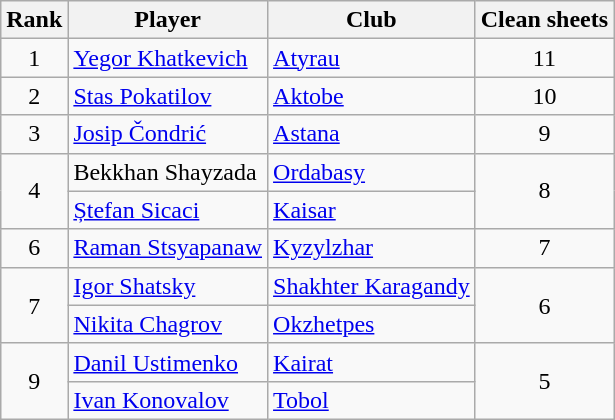<table class="wikitable" style="text-align:center">
<tr>
<th>Rank</th>
<th>Player</th>
<th>Club</th>
<th>Clean sheets</th>
</tr>
<tr>
<td rowspan="1">1</td>
<td align="left"> <a href='#'>Yegor Khatkevich</a></td>
<td align="left"><a href='#'>Atyrau</a></td>
<td rowspan="1">11</td>
</tr>
<tr>
<td rowspan="1">2</td>
<td align="left"> <a href='#'>Stas Pokatilov</a></td>
<td align="left"><a href='#'>Aktobe</a></td>
<td rowspan="1">10</td>
</tr>
<tr>
<td rowspan="1">3</td>
<td align="left"> <a href='#'>Josip Čondrić</a></td>
<td align="left"><a href='#'>Astana</a></td>
<td rowspan="1">9</td>
</tr>
<tr>
<td rowspan="2">4</td>
<td align="left"> Bekkhan Shayzada</td>
<td align="left"><a href='#'>Ordabasy</a></td>
<td rowspan="2">8</td>
</tr>
<tr>
<td align="left"> <a href='#'>Ștefan Sicaci</a></td>
<td align="left"><a href='#'>Kaisar</a></td>
</tr>
<tr>
<td rowspan="1">6</td>
<td align="left"> <a href='#'>Raman Stsyapanaw</a></td>
<td align="left"><a href='#'>Kyzylzhar</a></td>
<td rowspan="1">7</td>
</tr>
<tr>
<td rowspan="2">7</td>
<td align="left"> <a href='#'>Igor Shatsky</a></td>
<td align="left"><a href='#'>Shakhter Karagandy</a></td>
<td rowspan="2">6</td>
</tr>
<tr>
<td align="left"> <a href='#'>Nikita Chagrov</a></td>
<td align="left"><a href='#'>Okzhetpes</a></td>
</tr>
<tr>
<td rowspan="2">9</td>
<td align="left"> <a href='#'>Danil Ustimenko</a></td>
<td align="left"><a href='#'>Kairat</a></td>
<td rowspan="2">5</td>
</tr>
<tr>
<td align="left"> <a href='#'>Ivan Konovalov</a></td>
<td align="left"><a href='#'>Tobol</a></td>
</tr>
</table>
